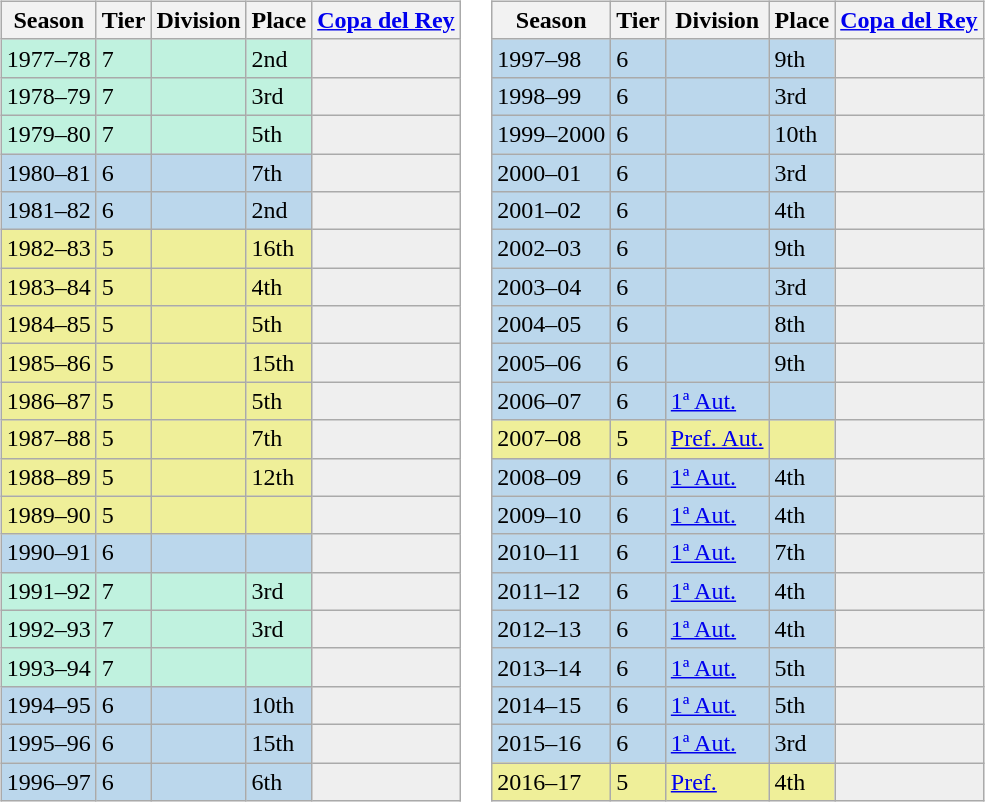<table>
<tr>
<td valign="top" width=0%><br><table class="wikitable">
<tr style="background:#f0f6fa;">
<th>Season</th>
<th>Tier</th>
<th>Division</th>
<th>Place</th>
<th><a href='#'>Copa del Rey</a></th>
</tr>
<tr>
<td style="background:#C0F2DF;">1977–78</td>
<td style="background:#C0F2DF;">7</td>
<td style="background:#C0F2DF;"></td>
<td style="background:#C0F2DF;">2nd</td>
<th style="background:#efefef;"></th>
</tr>
<tr>
<td style="background:#C0F2DF;">1978–79</td>
<td style="background:#C0F2DF;">7</td>
<td style="background:#C0F2DF;"></td>
<td style="background:#C0F2DF;">3rd</td>
<th style="background:#efefef;"></th>
</tr>
<tr>
<td style="background:#C0F2DF;">1979–80</td>
<td style="background:#C0F2DF;">7</td>
<td style="background:#C0F2DF;"></td>
<td style="background:#C0F2DF;">5th</td>
<th style="background:#efefef;"></th>
</tr>
<tr>
<td style="background:#BBD7EC;">1980–81</td>
<td style="background:#BBD7EC;">6</td>
<td style="background:#BBD7EC;"></td>
<td style="background:#BBD7EC;">7th</td>
<th style="background:#efefef;"></th>
</tr>
<tr>
<td style="background:#BBD7EC;">1981–82</td>
<td style="background:#BBD7EC;">6</td>
<td style="background:#BBD7EC;"></td>
<td style="background:#BBD7EC;">2nd</td>
<th style="background:#efefef;"></th>
</tr>
<tr>
<td style="background:#EFEF99;">1982–83</td>
<td style="background:#EFEF99;">5</td>
<td style="background:#EFEF99;"></td>
<td style="background:#EFEF99;">16th</td>
<th style="background:#efefef;"></th>
</tr>
<tr>
<td style="background:#EFEF99;">1983–84</td>
<td style="background:#EFEF99;">5</td>
<td style="background:#EFEF99;"></td>
<td style="background:#EFEF99;">4th</td>
<th style="background:#efefef;"></th>
</tr>
<tr>
<td style="background:#EFEF99;">1984–85</td>
<td style="background:#EFEF99;">5</td>
<td style="background:#EFEF99;"></td>
<td style="background:#EFEF99;">5th</td>
<th style="background:#efefef;"></th>
</tr>
<tr>
<td style="background:#EFEF99;">1985–86</td>
<td style="background:#EFEF99;">5</td>
<td style="background:#EFEF99;"></td>
<td style="background:#EFEF99;">15th</td>
<th style="background:#efefef;"></th>
</tr>
<tr>
<td style="background:#EFEF99;">1986–87</td>
<td style="background:#EFEF99;">5</td>
<td style="background:#EFEF99;"></td>
<td style="background:#EFEF99;">5th</td>
<th style="background:#efefef;"></th>
</tr>
<tr>
<td style="background:#EFEF99;">1987–88</td>
<td style="background:#EFEF99;">5</td>
<td style="background:#EFEF99;"></td>
<td style="background:#EFEF99;">7th</td>
<th style="background:#efefef;"></th>
</tr>
<tr>
<td style="background:#EFEF99;">1988–89</td>
<td style="background:#EFEF99;">5</td>
<td style="background:#EFEF99;"></td>
<td style="background:#EFEF99;">12th</td>
<th style="background:#efefef;"></th>
</tr>
<tr>
<td style="background:#EFEF99;">1989–90</td>
<td style="background:#EFEF99;">5</td>
<td style="background:#EFEF99;"></td>
<td style="background:#EFEF99;"></td>
<th style="background:#efefef;"></th>
</tr>
<tr>
<td style="background:#BBD7EC;">1990–91</td>
<td style="background:#BBD7EC;">6</td>
<td style="background:#BBD7EC;"></td>
<td style="background:#BBD7EC;"></td>
<th style="background:#efefef;"></th>
</tr>
<tr>
<td style="background:#C0F2DF;">1991–92</td>
<td style="background:#C0F2DF;">7</td>
<td style="background:#C0F2DF;"></td>
<td style="background:#C0F2DF;">3rd</td>
<th style="background:#efefef;"></th>
</tr>
<tr>
<td style="background:#C0F2DF;">1992–93</td>
<td style="background:#C0F2DF;">7</td>
<td style="background:#C0F2DF;"></td>
<td style="background:#C0F2DF;">3rd</td>
<th style="background:#efefef;"></th>
</tr>
<tr>
<td style="background:#C0F2DF;">1993–94</td>
<td style="background:#C0F2DF;">7</td>
<td style="background:#C0F2DF;"></td>
<td style="background:#C0F2DF;"></td>
<th style="background:#efefef;"></th>
</tr>
<tr>
<td style="background:#BBD7EC;">1994–95</td>
<td style="background:#BBD7EC;">6</td>
<td style="background:#BBD7EC;"></td>
<td style="background:#BBD7EC;">10th</td>
<th style="background:#efefef;"></th>
</tr>
<tr>
<td style="background:#BBD7EC;">1995–96</td>
<td style="background:#BBD7EC;">6</td>
<td style="background:#BBD7EC;"></td>
<td style="background:#BBD7EC;">15th</td>
<th style="background:#efefef;"></th>
</tr>
<tr>
<td style="background:#BBD7EC;">1996–97</td>
<td style="background:#BBD7EC;">6</td>
<td style="background:#BBD7EC;"></td>
<td style="background:#BBD7EC;">6th</td>
<th style="background:#efefef;"></th>
</tr>
</table>
</td>
<td valign="top" width=0%><br><table class="wikitable">
<tr style="background:#f0f6fa;">
<th>Season</th>
<th>Tier</th>
<th>Division</th>
<th>Place</th>
<th><a href='#'>Copa del Rey</a></th>
</tr>
<tr>
<td style="background:#BBD7EC;">1997–98</td>
<td style="background:#BBD7EC;">6</td>
<td style="background:#BBD7EC;"></td>
<td style="background:#BBD7EC;">9th</td>
<th style="background:#efefef;"></th>
</tr>
<tr>
<td style="background:#BBD7EC;">1998–99</td>
<td style="background:#BBD7EC;">6</td>
<td style="background:#BBD7EC;"></td>
<td style="background:#BBD7EC;">3rd</td>
<th style="background:#efefef;"></th>
</tr>
<tr>
<td style="background:#BBD7EC;">1999–2000</td>
<td style="background:#BBD7EC;">6</td>
<td style="background:#BBD7EC;"></td>
<td style="background:#BBD7EC;">10th</td>
<th style="background:#efefef;"></th>
</tr>
<tr>
<td style="background:#BBD7EC;">2000–01</td>
<td style="background:#BBD7EC;">6</td>
<td style="background:#BBD7EC;"></td>
<td style="background:#BBD7EC;">3rd</td>
<th style="background:#efefef;"></th>
</tr>
<tr>
<td style="background:#BBD7EC;">2001–02</td>
<td style="background:#BBD7EC;">6</td>
<td style="background:#BBD7EC;"></td>
<td style="background:#BBD7EC;">4th</td>
<th style="background:#efefef;"></th>
</tr>
<tr>
<td style="background:#BBD7EC;">2002–03</td>
<td style="background:#BBD7EC;">6</td>
<td style="background:#BBD7EC;"></td>
<td style="background:#BBD7EC;">9th</td>
<th style="background:#efefef;"></th>
</tr>
<tr>
<td style="background:#BBD7EC;">2003–04</td>
<td style="background:#BBD7EC;">6</td>
<td style="background:#BBD7EC;"></td>
<td style="background:#BBD7EC;">3rd</td>
<th style="background:#efefef;"></th>
</tr>
<tr>
<td style="background:#BBD7EC;">2004–05</td>
<td style="background:#BBD7EC;">6</td>
<td style="background:#BBD7EC;"></td>
<td style="background:#BBD7EC;">8th</td>
<th style="background:#efefef;"></th>
</tr>
<tr>
<td style="background:#BBD7EC;">2005–06</td>
<td style="background:#BBD7EC;">6</td>
<td style="background:#BBD7EC;"></td>
<td style="background:#BBD7EC;">9th</td>
<th style="background:#efefef;"></th>
</tr>
<tr>
<td style="background:#BBD7EC;">2006–07</td>
<td style="background:#BBD7EC;">6</td>
<td style="background:#BBD7EC;"><a href='#'>1ª Aut.</a></td>
<td style="background:#BBD7EC;"></td>
<th style="background:#efefef;"></th>
</tr>
<tr>
<td style="background:#EFEF99;">2007–08</td>
<td style="background:#EFEF99;">5</td>
<td style="background:#EFEF99;"><a href='#'>Pref. Aut.</a></td>
<td style="background:#EFEF99;"></td>
<th style="background:#efefef;"></th>
</tr>
<tr>
<td style="background:#BBD7EC;">2008–09</td>
<td style="background:#BBD7EC;">6</td>
<td style="background:#BBD7EC;"><a href='#'>1ª Aut.</a></td>
<td style="background:#BBD7EC;">4th</td>
<th style="background:#efefef;"></th>
</tr>
<tr>
<td style="background:#BBD7EC;">2009–10</td>
<td style="background:#BBD7EC;">6</td>
<td style="background:#BBD7EC;"><a href='#'>1ª Aut.</a></td>
<td style="background:#BBD7EC;">4th</td>
<th style="background:#efefef;"></th>
</tr>
<tr>
<td style="background:#BBD7EC;">2010–11</td>
<td style="background:#BBD7EC;">6</td>
<td style="background:#BBD7EC;"><a href='#'>1ª Aut.</a></td>
<td style="background:#BBD7EC;">7th</td>
<th style="background:#efefef;"></th>
</tr>
<tr>
<td style="background:#BBD7EC;">2011–12</td>
<td style="background:#BBD7EC;">6</td>
<td style="background:#BBD7EC;"><a href='#'>1ª Aut.</a></td>
<td style="background:#BBD7EC;">4th</td>
<th style="background:#efefef;"></th>
</tr>
<tr>
<td style="background:#BBD7EC;">2012–13</td>
<td style="background:#BBD7EC;">6</td>
<td style="background:#BBD7EC;"><a href='#'>1ª Aut.</a></td>
<td style="background:#BBD7EC;">4th</td>
<th style="background:#efefef;"></th>
</tr>
<tr>
<td style="background:#BBD7EC;">2013–14</td>
<td style="background:#BBD7EC;">6</td>
<td style="background:#BBD7EC;"><a href='#'>1ª Aut.</a></td>
<td style="background:#BBD7EC;">5th</td>
<th style="background:#efefef;"></th>
</tr>
<tr>
<td style="background:#BBD7EC;">2014–15</td>
<td style="background:#BBD7EC;">6</td>
<td style="background:#BBD7EC;"><a href='#'>1ª Aut.</a></td>
<td style="background:#BBD7EC;">5th</td>
<th style="background:#efefef;"></th>
</tr>
<tr>
<td style="background:#BBD7EC;">2015–16</td>
<td style="background:#BBD7EC;">6</td>
<td style="background:#BBD7EC;"><a href='#'>1ª Aut.</a></td>
<td style="background:#BBD7EC;">3rd</td>
<th style="background:#efefef;"></th>
</tr>
<tr>
<td style="background:#EFEF99;">2016–17</td>
<td style="background:#EFEF99;">5</td>
<td style="background:#EFEF99;"><a href='#'>Pref.</a></td>
<td style="background:#EFEF99;">4th</td>
<td style="background:#efefef;"></td>
</tr>
</table>
</td>
</tr>
</table>
